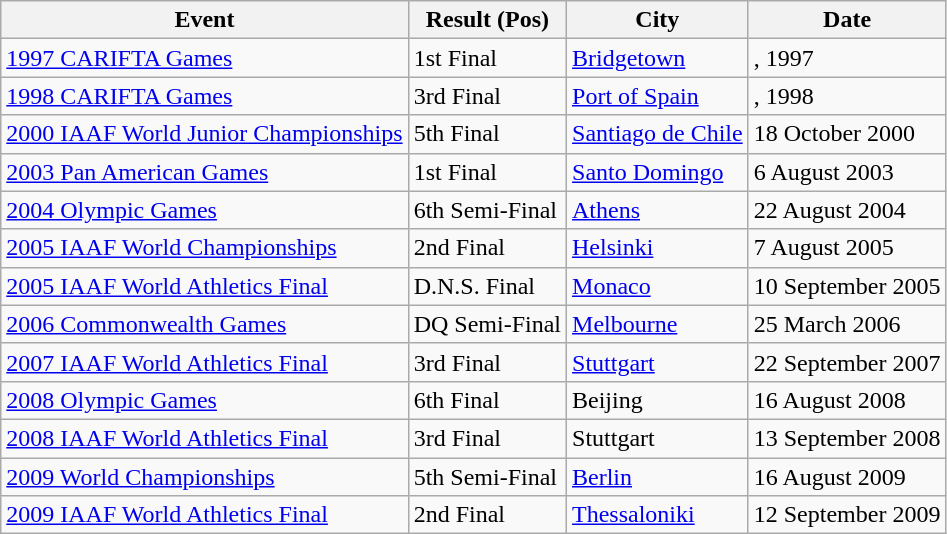<table class="wikitable">
<tr>
<th>Event</th>
<th>Result (Pos)</th>
<th>City</th>
<th>Date</th>
</tr>
<tr>
<td><a href='#'>1997 CARIFTA Games</a></td>
<td>1st Final</td>
<td><a href='#'>Bridgetown</a></td>
<td>, 1997</td>
</tr>
<tr>
<td><a href='#'>1998 CARIFTA Games</a></td>
<td>3rd Final</td>
<td><a href='#'>Port of Spain</a></td>
<td>, 1998</td>
</tr>
<tr>
<td><a href='#'>2000 IAAF World Junior Championships</a></td>
<td>5th Final</td>
<td><a href='#'>Santiago de Chile</a></td>
<td>18 October 2000</td>
</tr>
<tr>
<td><a href='#'>2003 Pan American Games</a></td>
<td>1st Final</td>
<td><a href='#'>Santo Domingo</a></td>
<td>6 August 2003</td>
</tr>
<tr>
<td><a href='#'>2004 Olympic Games</a></td>
<td>6th Semi-Final</td>
<td><a href='#'>Athens</a></td>
<td>22 August 2004</td>
</tr>
<tr>
<td><a href='#'>2005 IAAF World Championships</a></td>
<td>2nd Final</td>
<td><a href='#'>Helsinki</a></td>
<td>7 August 2005</td>
</tr>
<tr>
<td><a href='#'>2005 IAAF World Athletics Final</a></td>
<td>D.N.S. Final</td>
<td><a href='#'>Monaco</a></td>
<td>10 September 2005</td>
</tr>
<tr>
<td><a href='#'>2006 Commonwealth Games</a></td>
<td>DQ Semi-Final</td>
<td><a href='#'>Melbourne</a></td>
<td>25 March 2006</td>
</tr>
<tr>
<td><a href='#'>2007 IAAF World Athletics Final</a></td>
<td>3rd Final</td>
<td><a href='#'>Stuttgart</a></td>
<td>22 September 2007</td>
</tr>
<tr>
<td><a href='#'>2008 Olympic Games</a></td>
<td>6th Final</td>
<td>Beijing</td>
<td>16 August 2008</td>
</tr>
<tr>
<td><a href='#'>2008 IAAF World Athletics Final</a></td>
<td>3rd Final</td>
<td>Stuttgart</td>
<td>13 September 2008</td>
</tr>
<tr>
<td><a href='#'>2009 World Championships</a></td>
<td>5th Semi-Final</td>
<td><a href='#'>Berlin</a></td>
<td>16 August 2009</td>
</tr>
<tr>
<td><a href='#'>2009 IAAF World Athletics Final</a></td>
<td>2nd Final</td>
<td><a href='#'>Thessaloniki</a></td>
<td>12 September 2009</td>
</tr>
</table>
